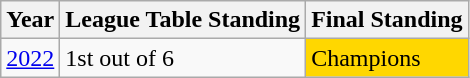<table class="wikitable">
<tr>
<th>Year</th>
<th>League Table Standing</th>
<th>Final Standing</th>
</tr>
<tr>
<td><a href='#'>2022</a></td>
<td>1st out of 6</td>
<td style="background: gold;">Champions</td>
</tr>
</table>
